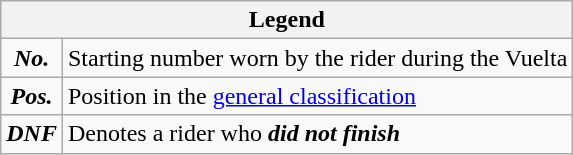<table class="wikitable">
<tr>
<th colspan=2>Legend</th>
</tr>
<tr>
<td align=center><strong><em>No.</em></strong></td>
<td>Starting number worn by the rider during the Vuelta</td>
</tr>
<tr>
<td align=center><strong><em>Pos.</em></strong></td>
<td>Position in the <a href='#'>general classification</a></td>
</tr>
<tr>
<td align=center><strong><em>DNF</em></strong></td>
<td>Denotes a rider who <strong><em>did not finish</em></strong></td>
</tr>
</table>
